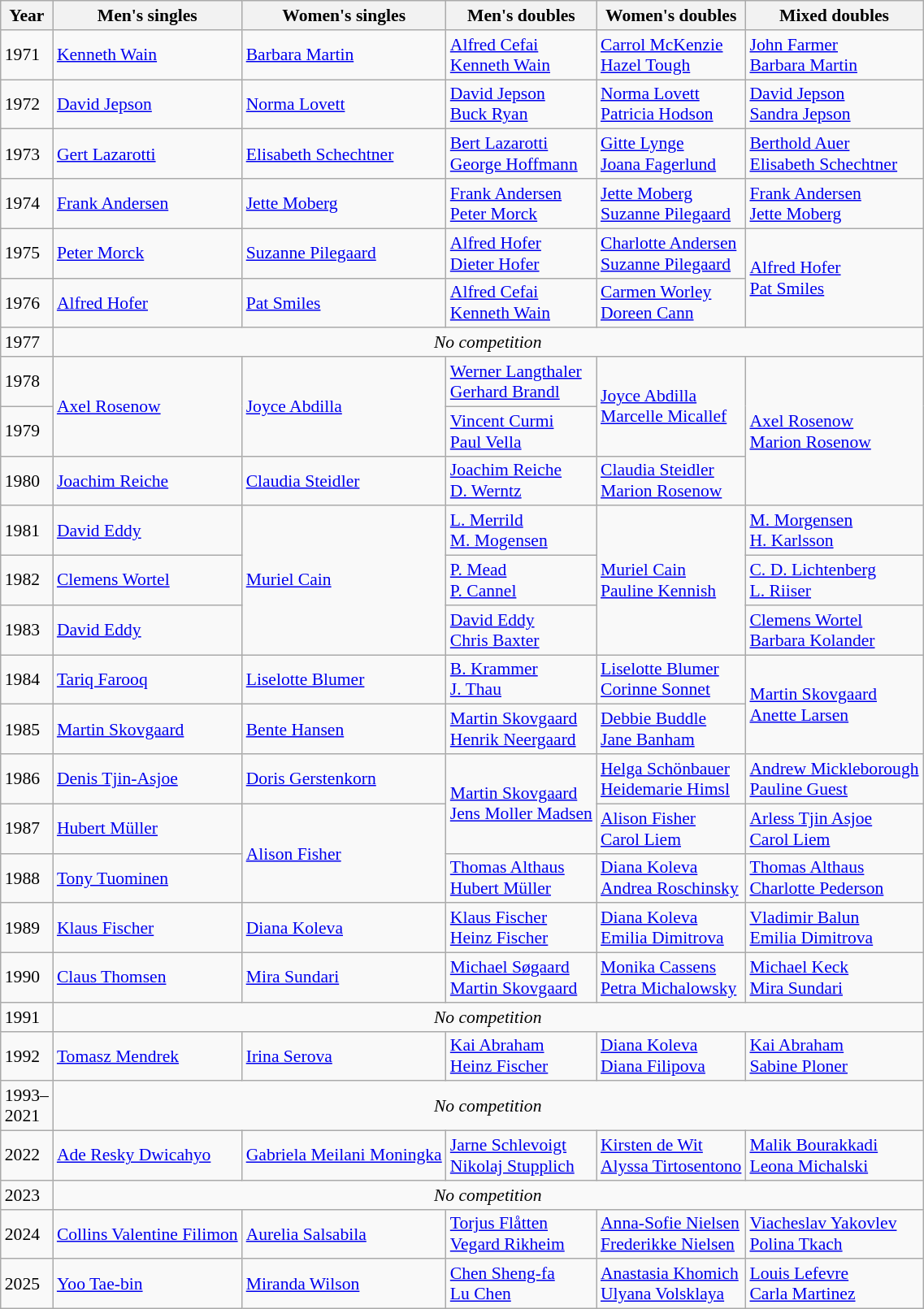<table class=wikitable style="font-size:90%;">
<tr>
<th>Year</th>
<th>Men's singles</th>
<th>Women's singles</th>
<th>Men's doubles</th>
<th>Women's doubles</th>
<th>Mixed doubles</th>
</tr>
<tr>
<td>1971</td>
<td> <a href='#'>Kenneth Wain</a></td>
<td> <a href='#'>Barbara Martin</a></td>
<td> <a href='#'>Alfred Cefai</a><br> <a href='#'>Kenneth Wain</a></td>
<td> <a href='#'>Carrol McKenzie</a><br> <a href='#'>Hazel Tough</a></td>
<td> <a href='#'>John Farmer</a><br> <a href='#'>Barbara Martin</a></td>
</tr>
<tr>
<td>1972</td>
<td> <a href='#'>David Jepson</a></td>
<td> <a href='#'>Norma Lovett</a></td>
<td> <a href='#'>David Jepson</a><br> <a href='#'>Buck Ryan</a></td>
<td> <a href='#'>Norma Lovett</a><br> <a href='#'>Patricia Hodson</a></td>
<td> <a href='#'>David Jepson</a><br> <a href='#'>Sandra Jepson</a></td>
</tr>
<tr>
<td>1973</td>
<td> <a href='#'>Gert Lazarotti</a></td>
<td> <a href='#'>Elisabeth Schechtner</a></td>
<td> <a href='#'>Bert Lazarotti</a><br> <a href='#'>George Hoffmann</a></td>
<td> <a href='#'>Gitte Lynge</a><br> <a href='#'>Joana Fagerlund</a></td>
<td> <a href='#'>Berthold Auer</a><br> <a href='#'>Elisabeth Schechtner</a></td>
</tr>
<tr>
<td>1974</td>
<td> <a href='#'>Frank Andersen</a></td>
<td> <a href='#'>Jette Moberg</a></td>
<td> <a href='#'>Frank Andersen</a><br> <a href='#'>Peter Morck</a></td>
<td> <a href='#'>Jette Moberg</a><br> <a href='#'>Suzanne Pilegaard</a></td>
<td> <a href='#'>Frank Andersen</a><br> <a href='#'>Jette Moberg</a></td>
</tr>
<tr>
<td>1975</td>
<td> <a href='#'>Peter Morck</a></td>
<td> <a href='#'>Suzanne Pilegaard</a></td>
<td> <a href='#'>Alfred Hofer</a><br> <a href='#'>Dieter Hofer</a></td>
<td> <a href='#'>Charlotte Andersen</a><br> <a href='#'>Suzanne Pilegaard</a></td>
<td rowspan=2> <a href='#'>Alfred Hofer</a><br> <a href='#'>Pat Smiles</a></td>
</tr>
<tr>
<td>1976</td>
<td> <a href='#'>Alfred Hofer</a></td>
<td> <a href='#'>Pat Smiles</a></td>
<td> <a href='#'>Alfred Cefai</a><br> <a href='#'>Kenneth Wain</a></td>
<td> <a href='#'>Carmen Worley</a><br> <a href='#'>Doreen Cann</a></td>
</tr>
<tr>
<td>1977</td>
<td colspan=5 align=center><em>No competition</em></td>
</tr>
<tr>
<td>1978</td>
<td rowspan=2> <a href='#'>Axel Rosenow</a></td>
<td rowspan=2> <a href='#'>Joyce Abdilla</a></td>
<td> <a href='#'>Werner Langthaler</a><br> <a href='#'>Gerhard Brandl</a></td>
<td rowspan=2> <a href='#'>Joyce Abdilla</a><br> <a href='#'>Marcelle Micallef</a></td>
<td rowspan=3> <a href='#'>Axel Rosenow</a><br> <a href='#'>Marion Rosenow</a></td>
</tr>
<tr>
<td>1979</td>
<td> <a href='#'>Vincent Curmi</a><br> <a href='#'>Paul Vella</a></td>
</tr>
<tr>
<td>1980</td>
<td> <a href='#'>Joachim Reiche</a></td>
<td> <a href='#'>Claudia Steidler</a></td>
<td> <a href='#'>Joachim Reiche</a><br> <a href='#'>D. Werntz</a></td>
<td> <a href='#'>Claudia Steidler</a><br> <a href='#'>Marion Rosenow</a></td>
</tr>
<tr>
<td>1981</td>
<td> <a href='#'>David Eddy</a></td>
<td rowspan=3> <a href='#'>Muriel Cain</a></td>
<td> <a href='#'>L. Merrild</a><br> <a href='#'>M. Mogensen</a></td>
<td rowspan=3> <a href='#'>Muriel Cain</a><br> <a href='#'>Pauline Kennish</a></td>
<td> <a href='#'>M. Morgensen</a><br> <a href='#'>H. Karlsson</a></td>
</tr>
<tr>
<td>1982</td>
<td> <a href='#'>Clemens Wortel</a></td>
<td> <a href='#'>P. Mead</a><br> <a href='#'>P. Cannel</a></td>
<td> <a href='#'>C. D. Lichtenberg</a><br> <a href='#'>L. Riiser</a></td>
</tr>
<tr>
<td>1983</td>
<td> <a href='#'>David Eddy</a></td>
<td> <a href='#'>David Eddy</a><br> <a href='#'>Chris Baxter</a></td>
<td> <a href='#'>Clemens Wortel</a><br> <a href='#'>Barbara Kolander</a></td>
</tr>
<tr>
<td>1984</td>
<td> <a href='#'>Tariq Farooq</a></td>
<td> <a href='#'>Liselotte Blumer</a></td>
<td> <a href='#'>B. Krammer</a><br> <a href='#'>J. Thau</a></td>
<td> <a href='#'>Liselotte Blumer</a><br> <a href='#'>Corinne Sonnet</a></td>
<td rowspan=2> <a href='#'>Martin Skovgaard</a><br> <a href='#'>Anette Larsen</a></td>
</tr>
<tr>
<td>1985</td>
<td> <a href='#'>Martin Skovgaard</a></td>
<td> <a href='#'>Bente Hansen</a></td>
<td> <a href='#'>Martin Skovgaard</a><br> <a href='#'>Henrik Neergaard</a></td>
<td> <a href='#'>Debbie Buddle</a><br> <a href='#'>Jane Banham</a></td>
</tr>
<tr>
<td>1986</td>
<td> <a href='#'>Denis Tjin-Asjoe</a></td>
<td> <a href='#'>Doris Gerstenkorn</a></td>
<td rowspan=2> <a href='#'>Martin Skovgaard</a><br> <a href='#'>Jens Moller Madsen</a></td>
<td> <a href='#'>Helga Schönbauer</a><br> <a href='#'>Heidemarie Himsl</a></td>
<td> <a href='#'>Andrew Mickleborough</a><br> <a href='#'>Pauline Guest</a></td>
</tr>
<tr>
<td>1987</td>
<td> <a href='#'>Hubert Müller</a></td>
<td rowspan=2> <a href='#'>Alison Fisher</a></td>
<td> <a href='#'>Alison Fisher</a><br> <a href='#'>Carol Liem</a></td>
<td> <a href='#'>Arless Tjin Asjoe</a><br> <a href='#'>Carol Liem</a></td>
</tr>
<tr>
<td>1988</td>
<td> <a href='#'>Tony Tuominen</a></td>
<td> <a href='#'>Thomas Althaus</a><br> <a href='#'>Hubert Müller</a></td>
<td> <a href='#'>Diana Koleva</a><br> <a href='#'>Andrea Roschinsky</a></td>
<td> <a href='#'>Thomas Althaus</a><br> <a href='#'>Charlotte Pederson</a></td>
</tr>
<tr>
<td>1989</td>
<td> <a href='#'>Klaus Fischer</a></td>
<td> <a href='#'>Diana Koleva</a></td>
<td> <a href='#'>Klaus Fischer</a><br> <a href='#'>Heinz Fischer</a></td>
<td> <a href='#'>Diana Koleva</a><br> <a href='#'>Emilia Dimitrova</a></td>
<td> <a href='#'>Vladimir Balun</a><br> <a href='#'>Emilia Dimitrova</a></td>
</tr>
<tr>
<td>1990</td>
<td> <a href='#'>Claus Thomsen</a></td>
<td> <a href='#'>Mira Sundari</a></td>
<td> <a href='#'>Michael Søgaard</a><br> <a href='#'>Martin Skovgaard</a></td>
<td> <a href='#'>Monika Cassens</a><br> <a href='#'>Petra Michalowsky</a></td>
<td> <a href='#'>Michael Keck</a><br> <a href='#'>Mira Sundari</a></td>
</tr>
<tr>
<td>1991</td>
<td colspan=5 align=center><em>No competition</em></td>
</tr>
<tr>
<td>1992</td>
<td> <a href='#'>Tomasz Mendrek</a></td>
<td> <a href='#'>Irina Serova</a></td>
<td> <a href='#'>Kai Abraham</a><br>  <a href='#'>Heinz Fischer</a></td>
<td> <a href='#'>Diana Koleva</a><br> <a href='#'>Diana Filipova</a></td>
<td> <a href='#'>Kai Abraham</a><br> <a href='#'>Sabine Ploner</a></td>
</tr>
<tr>
<td>1993–<br>2021</td>
<td colspan=5 align=center><em>No competition</em></td>
</tr>
<tr>
<td>2022</td>
<td> <a href='#'>Ade Resky Dwicahyo</a></td>
<td> <a href='#'>Gabriela Meilani Moningka</a></td>
<td> <a href='#'>Jarne Schlevoigt</a><br> <a href='#'>Nikolaj Stupplich</a></td>
<td> <a href='#'>Kirsten de Wit</a><br> <a href='#'>Alyssa Tirtosentono</a></td>
<td> <a href='#'>Malik Bourakkadi</a><br> <a href='#'>Leona Michalski</a></td>
</tr>
<tr>
<td>2023</td>
<td colspan=5 align=center><em>No competition</em></td>
</tr>
<tr>
<td>2024</td>
<td> <a href='#'>Collins Valentine Filimon</a></td>
<td> <a href='#'>Aurelia Salsabila</a></td>
<td> <a href='#'>Torjus Flåtten</a><br> <a href='#'>Vegard Rikheim</a></td>
<td> <a href='#'>Anna-Sofie Nielsen</a><br> <a href='#'>Frederikke Nielsen</a></td>
<td> <a href='#'>Viacheslav Yakovlev</a><br> <a href='#'>Polina Tkach</a></td>
</tr>
<tr>
<td>2025</td>
<td> <a href='#'>Yoo Tae-bin</a></td>
<td> <a href='#'>Miranda Wilson</a></td>
<td> <a href='#'>Chen Sheng-fa</a><br> <a href='#'>Lu Chen</a></td>
<td> <a href='#'>Anastasia Khomich</a><br> <a href='#'>Ulyana Volsklaya</a></td>
<td> <a href='#'>Louis Lefevre</a><br> <a href='#'>Carla Martinez</a></td>
</tr>
</table>
